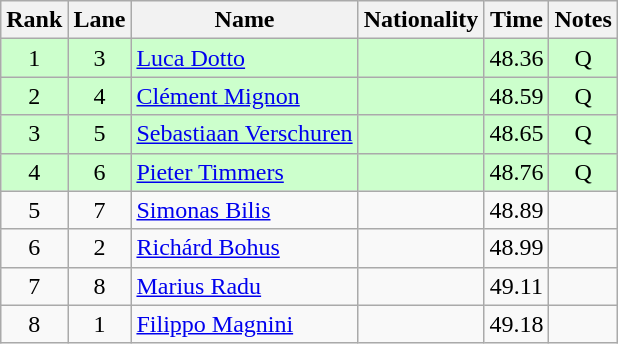<table class="wikitable sortable" style="text-align:center">
<tr>
<th>Rank</th>
<th>Lane</th>
<th>Name</th>
<th>Nationality</th>
<th>Time</th>
<th>Notes</th>
</tr>
<tr bgcolor=ccffcc>
<td>1</td>
<td>3</td>
<td align=left><a href='#'>Luca Dotto</a></td>
<td align=left></td>
<td>48.36</td>
<td>Q</td>
</tr>
<tr bgcolor=ccffcc>
<td>2</td>
<td>4</td>
<td align=left><a href='#'>Clément Mignon</a></td>
<td align=left></td>
<td>48.59</td>
<td>Q</td>
</tr>
<tr bgcolor=ccffcc>
<td>3</td>
<td>5</td>
<td align=left><a href='#'>Sebastiaan Verschuren</a></td>
<td align=left></td>
<td>48.65</td>
<td>Q</td>
</tr>
<tr bgcolor=ccffcc>
<td>4</td>
<td>6</td>
<td align=left><a href='#'>Pieter Timmers</a></td>
<td align=left></td>
<td>48.76</td>
<td>Q</td>
</tr>
<tr>
<td>5</td>
<td>7</td>
<td align=left><a href='#'>Simonas Bilis</a></td>
<td align=left></td>
<td>48.89</td>
<td></td>
</tr>
<tr>
<td>6</td>
<td>2</td>
<td align=left><a href='#'>Richárd Bohus</a></td>
<td align=left></td>
<td>48.99</td>
<td></td>
</tr>
<tr>
<td>7</td>
<td>8</td>
<td align=left><a href='#'>Marius Radu</a></td>
<td align=left></td>
<td>49.11</td>
<td></td>
</tr>
<tr>
<td>8</td>
<td>1</td>
<td align=left><a href='#'>Filippo Magnini</a></td>
<td align=left></td>
<td>49.18</td>
<td></td>
</tr>
</table>
